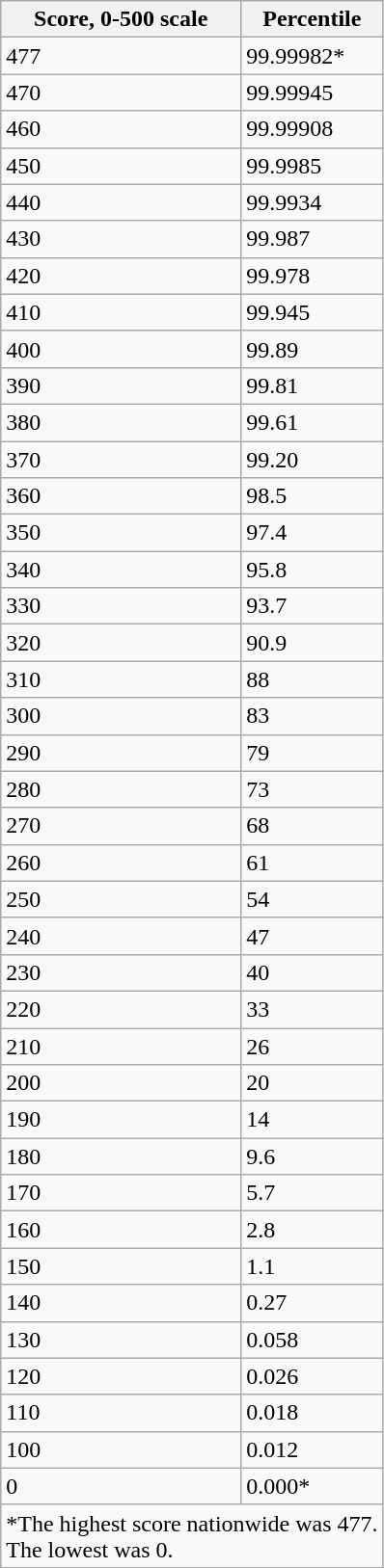<table class="wikitable">
<tr>
<th>Score, 0-500 scale</th>
<th>Percentile</th>
</tr>
<tr>
<td>477</td>
<td>99.99982*</td>
</tr>
<tr>
<td>470</td>
<td>99.99945</td>
</tr>
<tr>
<td>460</td>
<td>99.99908</td>
</tr>
<tr>
<td>450</td>
<td>99.9985</td>
</tr>
<tr>
<td>440</td>
<td>99.9934</td>
</tr>
<tr>
<td>430</td>
<td>99.987</td>
</tr>
<tr>
<td>420</td>
<td>99.978</td>
</tr>
<tr>
<td>410</td>
<td>99.945</td>
</tr>
<tr>
<td>400</td>
<td>99.89</td>
</tr>
<tr>
<td>390</td>
<td>99.81</td>
</tr>
<tr>
<td>380</td>
<td>99.61</td>
</tr>
<tr>
<td>370</td>
<td>99.20</td>
</tr>
<tr>
<td>360</td>
<td>98.5</td>
</tr>
<tr>
<td>350</td>
<td>97.4</td>
</tr>
<tr>
<td>340</td>
<td>95.8</td>
</tr>
<tr>
<td>330</td>
<td>93.7</td>
</tr>
<tr>
<td>320</td>
<td>90.9</td>
</tr>
<tr>
<td>310</td>
<td>88</td>
</tr>
<tr>
<td>300</td>
<td>83</td>
</tr>
<tr>
<td>290</td>
<td>79</td>
</tr>
<tr>
<td>280</td>
<td>73</td>
</tr>
<tr>
<td>270</td>
<td>68</td>
</tr>
<tr>
<td>260</td>
<td>61</td>
</tr>
<tr>
<td>250</td>
<td>54</td>
</tr>
<tr>
<td>240</td>
<td>47</td>
</tr>
<tr>
<td>230</td>
<td>40</td>
</tr>
<tr>
<td>220</td>
<td>33</td>
</tr>
<tr>
<td>210</td>
<td>26</td>
</tr>
<tr>
<td>200</td>
<td>20</td>
</tr>
<tr>
<td>190</td>
<td>14</td>
</tr>
<tr>
<td>180</td>
<td>9.6</td>
</tr>
<tr>
<td>170</td>
<td>5.7</td>
</tr>
<tr>
<td>160</td>
<td>2.8</td>
</tr>
<tr>
<td>150</td>
<td>1.1</td>
</tr>
<tr>
<td>140</td>
<td>0.27</td>
</tr>
<tr>
<td>130</td>
<td>0.058</td>
</tr>
<tr>
<td>120</td>
<td>0.026</td>
</tr>
<tr>
<td>110</td>
<td>0.018</td>
</tr>
<tr>
<td>100</td>
<td>0.012</td>
</tr>
<tr>
<td>0</td>
<td>0.000*</td>
</tr>
<tr>
<td colspan="3">*The highest score nationwide was 477.<br> The lowest was 0.</td>
</tr>
</table>
